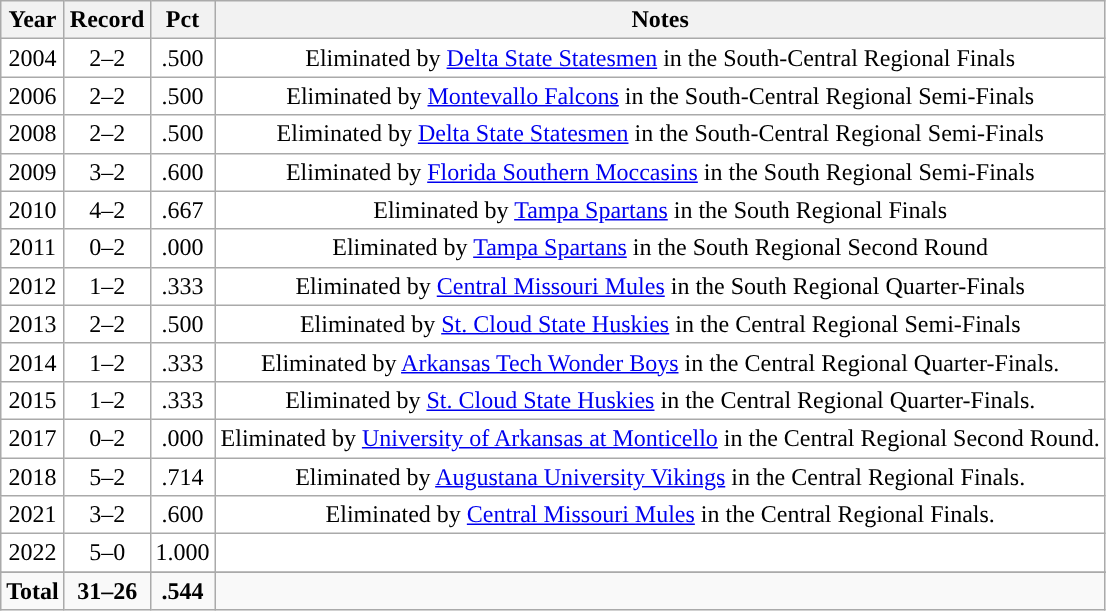<table class="wikitable" style="text-align:center">
<tr>
<th>Year</th>
<th>Record</th>
<th>Pct</th>
<th>Notes</th>
</tr>
<tr style="text-align:center; background:#fff;">
<td>2004</td>
<td>2–2</td>
<td>.500</td>
<td>Eliminated by <a href='#'>Delta State Statesmen</a> in the South-Central Regional Finals</td>
</tr>
<tr style="text-align:center; background:#fff;">
<td>2006</td>
<td>2–2</td>
<td>.500</td>
<td>Eliminated by <a href='#'>Montevallo Falcons</a> in the South-Central Regional Semi-Finals</td>
</tr>
<tr style="text-align:center; background:#fff;">
<td>2008</td>
<td>2–2</td>
<td>.500</td>
<td>Eliminated by <a href='#'>Delta State Statesmen</a> in the South-Central Regional Semi-Finals</td>
</tr>
<tr style="text-align:center; background:#fff;">
<td>2009</td>
<td>3–2</td>
<td>.600</td>
<td>Eliminated by <a href='#'>Florida Southern Moccasins</a> in the South Regional Semi-Finals</td>
</tr>
<tr style="text-align:center; background:#fff;">
<td>2010</td>
<td>4–2</td>
<td>.667</td>
<td>Eliminated by <a href='#'>Tampa Spartans</a> in the South Regional Finals</td>
</tr>
<tr style="text-align:center; background:#fff;">
<td>2011</td>
<td>0–2</td>
<td>.000</td>
<td>Eliminated by <a href='#'>Tampa Spartans</a> in the South Regional Second Round</td>
</tr>
<tr style="text-align:center; background:#fff;">
<td>2012</td>
<td>1–2</td>
<td>.333</td>
<td>Eliminated by <a href='#'>Central Missouri Mules</a> in the South Regional Quarter-Finals</td>
</tr>
<tr style="text-align:center; background:#fff;">
<td>2013</td>
<td>2–2</td>
<td>.500</td>
<td>Eliminated by <a href='#'>St. Cloud State Huskies</a> in the Central Regional Semi-Finals</td>
</tr>
<tr style="text-align:center; background:#fff;">
<td>2014</td>
<td>1–2</td>
<td>.333</td>
<td>Eliminated by <a href='#'>Arkansas Tech Wonder Boys</a> in the Central Regional Quarter-Finals.</td>
</tr>
<tr style="text-align:center; background:#fff;">
<td>2015</td>
<td>1–2</td>
<td>.333</td>
<td>Eliminated by <a href='#'>St. Cloud State Huskies</a> in the Central Regional Quarter-Finals.</td>
</tr>
<tr style="text-align:center; background:#fff;">
<td>2017</td>
<td>0–2</td>
<td>.000</td>
<td>Eliminated by <a href='#'>University of Arkansas at Monticello</a> in the Central Regional Second Round.</td>
</tr>
<tr style="text-align:center; background:#fff;">
<td>2018</td>
<td>5–2</td>
<td>.714</td>
<td>Eliminated by <a href='#'>Augustana University Vikings</a> in the Central Regional Finals.</td>
</tr>
<tr style="text-align:center; background:#fff;">
<td>2021</td>
<td>3–2</td>
<td>.600</td>
<td>Eliminated by <a href='#'>Central Missouri Mules</a> in the Central Regional Finals.</td>
</tr>
<tr style="text-align:center; background:#fff;">
<td>2022</td>
<td>5–0</td>
<td>1.000</td>
<td></td>
</tr>
<tr style="text-align:center; background:#fff;">
</tr>
<tr class="sortbottom">
<td><strong>Total</strong></td>
<td><strong>31–26</strong></td>
<td><strong>.544</strong></td>
<td></td>
</tr>
</table>
